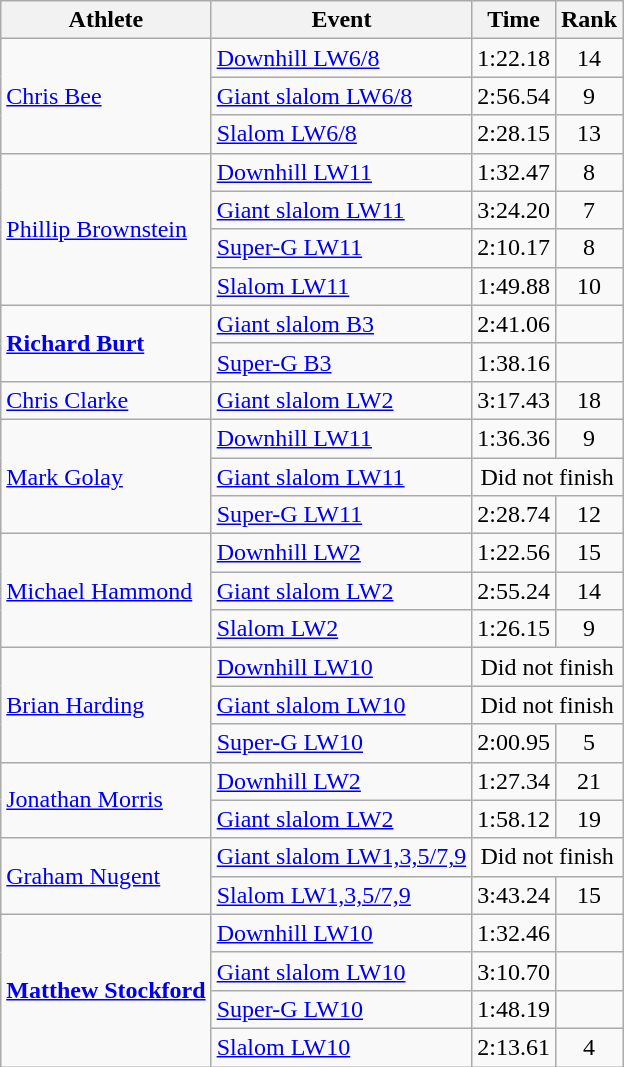<table class=wikitable>
<tr>
<th>Athlete</th>
<th>Event</th>
<th>Time</th>
<th>Rank</th>
</tr>
<tr>
<td rowspan=3><a href='#'>Chris Bee</a></td>
<td><a href='#'>Downhill LW6/8</a></td>
<td align=center>1:22.18</td>
<td align=center>14</td>
</tr>
<tr>
<td><a href='#'>Giant slalom LW6/8</a></td>
<td align=center>2:56.54</td>
<td align=center>9</td>
</tr>
<tr>
<td><a href='#'>Slalom LW6/8</a></td>
<td align=center>2:28.15</td>
<td align=center>13</td>
</tr>
<tr>
<td rowspan=4><a href='#'>Phillip Brownstein</a></td>
<td><a href='#'>Downhill LW11</a></td>
<td align=center>1:32.47</td>
<td align=center>8</td>
</tr>
<tr>
<td><a href='#'>Giant slalom LW11</a></td>
<td align=center>3:24.20</td>
<td align=center>7</td>
</tr>
<tr>
<td><a href='#'>Super-G LW11</a></td>
<td align=center>2:10.17</td>
<td align=center>8</td>
</tr>
<tr>
<td><a href='#'>Slalom LW11</a></td>
<td align=center>1:49.88</td>
<td align=center>10</td>
</tr>
<tr>
<td rowspan=2><strong><a href='#'>Richard Burt</a></strong></td>
<td><a href='#'>Giant slalom B3</a></td>
<td align=center>2:41.06</td>
<td align=center></td>
</tr>
<tr>
<td><a href='#'>Super-G B3</a></td>
<td align=center>1:38.16</td>
<td align=center></td>
</tr>
<tr>
<td><a href='#'>Chris Clarke</a></td>
<td><a href='#'>Giant slalom LW2</a></td>
<td align=center>3:17.43</td>
<td align=center>18</td>
</tr>
<tr>
<td rowspan=3><a href='#'>Mark Golay</a></td>
<td><a href='#'>Downhill LW11</a></td>
<td align=center>1:36.36</td>
<td align=center>9</td>
</tr>
<tr>
<td><a href='#'>Giant slalom LW11</a></td>
<td align=center colspan=2>Did not finish</td>
</tr>
<tr>
<td><a href='#'>Super-G LW11</a></td>
<td align=center>2:28.74</td>
<td align=center>12</td>
</tr>
<tr>
<td rowspan=3><a href='#'>Michael Hammond</a></td>
<td><a href='#'>Downhill LW2</a></td>
<td align=center>1:22.56</td>
<td align=center>15</td>
</tr>
<tr>
<td><a href='#'>Giant slalom LW2</a></td>
<td align=center>2:55.24</td>
<td align=center>14</td>
</tr>
<tr>
<td><a href='#'>Slalom LW2</a></td>
<td align=center>1:26.15</td>
<td align=center>9</td>
</tr>
<tr>
<td rowspan=3><a href='#'>Brian Harding</a></td>
<td><a href='#'>Downhill LW10</a></td>
<td align=center colspan=2>Did not finish</td>
</tr>
<tr>
<td><a href='#'>Giant slalom LW10</a></td>
<td align=center colspan=2>Did not finish</td>
</tr>
<tr>
<td><a href='#'>Super-G LW10</a></td>
<td align=center>2:00.95</td>
<td align=center>5</td>
</tr>
<tr>
<td rowspan=2><a href='#'>Jonathan Morris</a></td>
<td><a href='#'>Downhill LW2</a></td>
<td align=center>1:27.34</td>
<td align=center>21</td>
</tr>
<tr>
<td><a href='#'>Giant slalom LW2</a></td>
<td align=center>1:58.12</td>
<td align=center>19</td>
</tr>
<tr>
<td rowspan=2><a href='#'>Graham Nugent</a></td>
<td><a href='#'>Giant slalom LW1,3,5/7,9</a></td>
<td align=center colspan=2>Did not finish</td>
</tr>
<tr>
<td><a href='#'>Slalom LW1,3,5/7,9</a></td>
<td align=center>3:43.24</td>
<td align=center>15</td>
</tr>
<tr>
<td rowspan=4><strong><a href='#'>Matthew Stockford</a></strong></td>
<td><a href='#'>Downhill LW10</a></td>
<td align=center>1:32.46</td>
<td align=center></td>
</tr>
<tr>
<td><a href='#'>Giant slalom LW10</a></td>
<td align=center>3:10.70</td>
<td align=center></td>
</tr>
<tr>
<td><a href='#'>Super-G LW10</a></td>
<td align=center>1:48.19</td>
<td align=center></td>
</tr>
<tr>
<td><a href='#'>Slalom LW10</a></td>
<td align=center>2:13.61</td>
<td align=center>4</td>
</tr>
</table>
